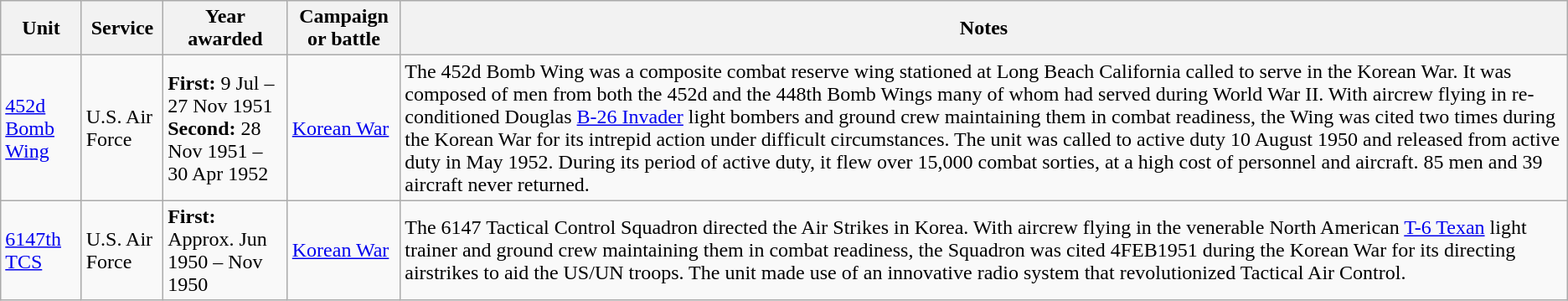<table class="wikitable sortable mw-collapsible mw-collapsed" align="left">
<tr>
<th>Unit</th>
<th>Service</th>
<th>Year awarded</th>
<th>Campaign or battle</th>
<th>Notes</th>
</tr>
<tr>
<td><a href='#'>452d Bomb Wing</a></td>
<td>U.S. Air Force</td>
<td><strong>First:</strong> 9 Jul – 27 Nov 1951<br> <strong>Second:</strong> 28 Nov 1951 – 30 Apr 1952</td>
<td><a href='#'>Korean War</a></td>
<td>The 452d Bomb Wing was a composite combat reserve wing stationed at Long Beach California called to serve in the Korean War. It was composed of men from both the 452d and the 448th Bomb Wings many of whom had served during World War II. With aircrew flying in re-conditioned Douglas <a href='#'>B-26 Invader</a> light bombers and ground crew maintaining them in combat readiness, the Wing was cited two times during the Korean War for its intrepid action under difficult circumstances. The unit was called to active duty 10 August 1950 and released from active duty in May 1952. During its period of active duty, it flew over 15,000 combat sorties, at a high cost of personnel and aircraft. 85 men and 39 aircraft never returned.</td>
</tr>
<tr>
<td><a href='#'>6147th TCS</a></td>
<td>U.S. Air Force</td>
<td><strong>First:</strong> Approx. Jun 1950 – Nov 1950 <br></td>
<td><a href='#'>Korean War</a></td>
<td>The 6147 Tactical Control Squadron directed the Air Strikes in Korea. With aircrew flying in the venerable North American <a href='#'>T-6 Texan</a> light trainer and ground crew maintaining them in combat readiness, the Squadron was cited 4FEB1951 during the Korean War for its directing airstrikes to aid the US/UN troops. The unit made use of an innovative radio system that revolutionized Tactical Air Control.</td>
</tr>
</table>
